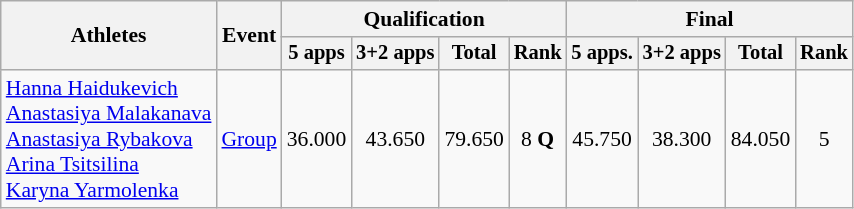<table class="wikitable" style="font-size:90%">
<tr>
<th rowspan="2">Athletes</th>
<th rowspan="2">Event</th>
<th colspan="4">Qualification</th>
<th colspan="4">Final</th>
</tr>
<tr style="font-size:95%">
<th>5 apps</th>
<th>3+2 apps</th>
<th>Total</th>
<th>Rank</th>
<th>5 apps.</th>
<th>3+2 apps</th>
<th>Total</th>
<th>Rank</th>
</tr>
<tr align=center>
<td align=left><a href='#'>Hanna Haidukevich</a><br><a href='#'>Anastasiya Malakanava</a><br><a href='#'>Anastasiya Rybakova</a><br><a href='#'>Arina Tsitsilina</a><br><a href='#'>Karyna Yarmolenka</a></td>
<td align=left><a href='#'>Group</a></td>
<td>36.000</td>
<td>43.650</td>
<td>79.650</td>
<td>8 <strong>Q</strong></td>
<td>45.750</td>
<td>38.300</td>
<td>84.050</td>
<td>5</td>
</tr>
</table>
